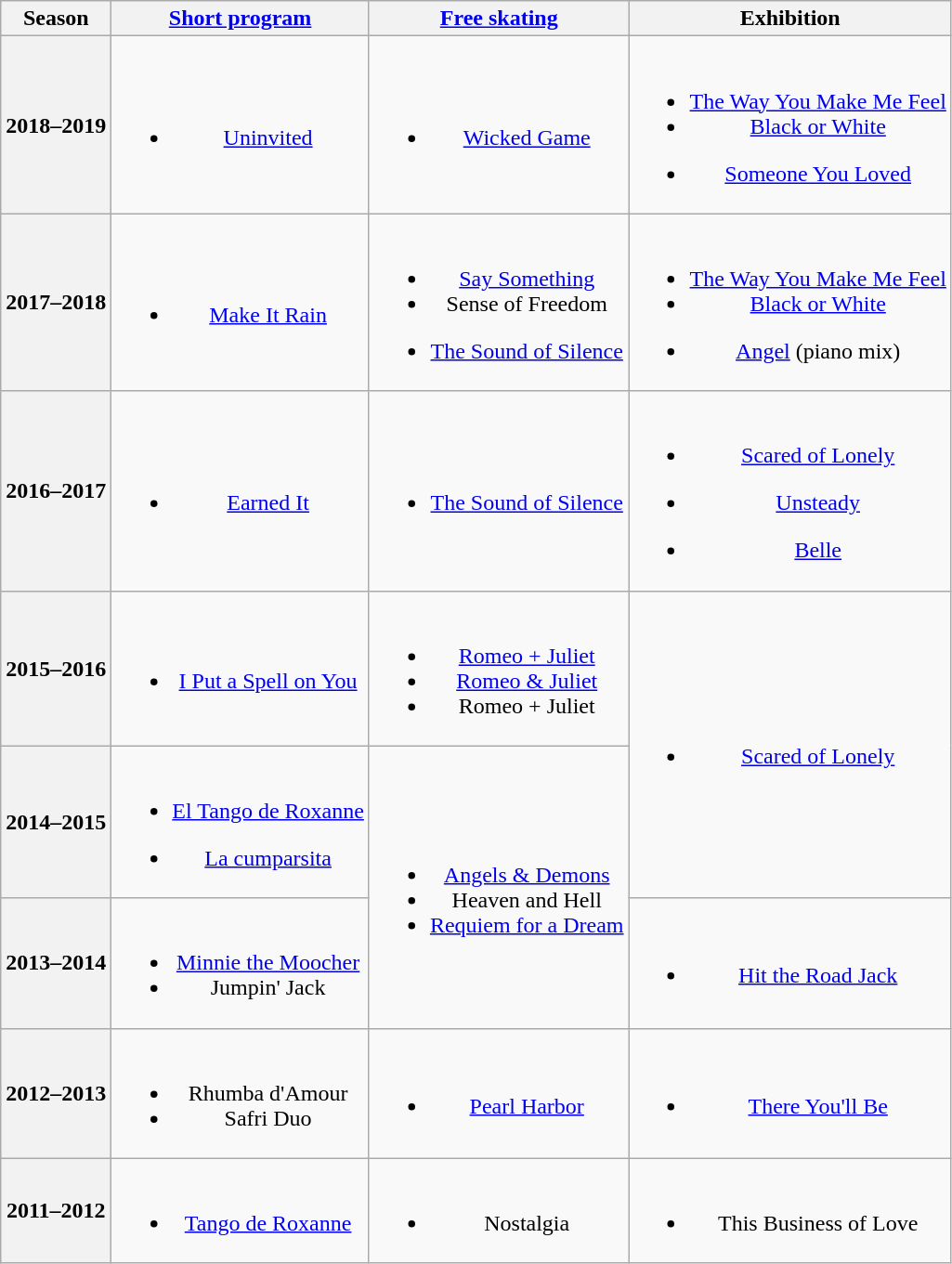<table class=wikitable style=text-align:center>
<tr>
<th>Season</th>
<th><a href='#'>Short program</a></th>
<th><a href='#'>Free skating</a></th>
<th>Exhibition</th>
</tr>
<tr>
<th>2018–2019 <br></th>
<td><br><ul><li><a href='#'>Uninvited</a> <br></li></ul></td>
<td><br><ul><li><a href='#'>Wicked Game</a><br> </li></ul></td>
<td><br><ul><li><a href='#'>The Way You Make Me Feel</a></li><li><a href='#'>Black or White</a> <br> </li></ul><ul><li><a href='#'>Someone You Loved</a> <br></li></ul></td>
</tr>
<tr>
<th>2017–2018 <br></th>
<td><br><ul><li><a href='#'>Make It Rain</a> <br></li></ul></td>
<td><br><ul><li><a href='#'>Say Something</a> <br></li><li>Sense of Freedom <br></li></ul><ul><li><a href='#'>The Sound of Silence</a> <br></li></ul></td>
<td><br><ul><li><a href='#'>The Way You Make Me Feel</a></li><li><a href='#'>Black or White</a> <br> </li></ul><ul><li><a href='#'>Angel</a> (piano mix) <br> </li></ul></td>
</tr>
<tr>
<th>2016–2017 <br></th>
<td><br><ul><li><a href='#'>Earned It</a> <br></li></ul></td>
<td><br><ul><li><a href='#'>The Sound of Silence</a> <br></li></ul></td>
<td><br><ul><li><a href='#'>Scared of Lonely</a> <br></li></ul><ul><li><a href='#'>Unsteady</a> <br></li></ul><ul><li><a href='#'>Belle</a> <br></li></ul></td>
</tr>
<tr>
<th>2015–2016 <br> </th>
<td><br><ul><li><a href='#'>I Put a Spell on You</a> <br></li></ul></td>
<td><br><ul><li><a href='#'>Romeo + Juliet</a> <br></li><li><a href='#'>Romeo & Juliet</a> <br></li><li>Romeo + Juliet <br></li></ul></td>
<td rowspan=2><br><ul><li><a href='#'>Scared of Lonely</a> <br></li></ul></td>
</tr>
<tr>
<th>2014–2015 <br> </th>
<td><br><ul><li><a href='#'>El Tango de Roxanne</a> <br></li></ul><ul><li><a href='#'>La cumparsita</a> <br></li></ul></td>
<td rowspan=2><br><ul><li><a href='#'>Angels & Demons</a> <br></li><li>Heaven and Hell <br></li><li><a href='#'>Requiem for a Dream</a> <br></li></ul></td>
</tr>
<tr>
<th>2013–2014 <br> </th>
<td><br><ul><li><a href='#'>Minnie the Moocher</a> <br></li><li>Jumpin' Jack <br></li></ul></td>
<td><br><ul><li><a href='#'>Hit the Road Jack</a> <br></li></ul></td>
</tr>
<tr>
<th>2012–2013 <br> </th>
<td><br><ul><li>Rhumba d'Amour</li><li>Safri Duo</li></ul></td>
<td><br><ul><li><a href='#'>Pearl Harbor</a> <br></li></ul></td>
<td><br><ul><li><a href='#'>There You'll Be</a> <br></li></ul></td>
</tr>
<tr>
<th>2011–2012 <br> </th>
<td><br><ul><li><a href='#'>Tango de Roxanne</a> <br></li></ul></td>
<td><br><ul><li>Nostalgia <br></li></ul></td>
<td><br><ul><li>This Business of Love <br></li></ul></td>
</tr>
</table>
